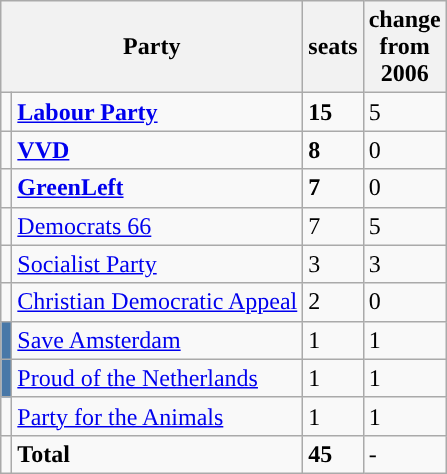<table class="wikitable">
<tr>
<th colspan=2>Party</th>
<th>seats</th>
<th>change<br>from<br>2006</th>
</tr>
<tr>
<td style="color:inherit;background:"></td>
<td><strong><a href='#'>Labour Party</a></strong></td>
<td><strong>15</strong></td>
<td> 5</td>
</tr>
<tr>
<td style="color:inherit;background:"></td>
<td><strong><a href='#'>VVD</a></strong></td>
<td><strong>8</strong></td>
<td> 0</td>
</tr>
<tr>
<td style="color:inherit;background:"></td>
<td><strong><a href='#'>GreenLeft</a></strong></td>
<td><strong>7</strong></td>
<td> 0</td>
</tr>
<tr>
<td style="color:inherit;background:"></td>
<td><a href='#'>Democrats 66</a></td>
<td>7</td>
<td> 5</td>
</tr>
<tr>
<td style="color:inherit;background:"></td>
<td><a href='#'>Socialist Party</a></td>
<td>3</td>
<td> 3</td>
</tr>
<tr>
<td style="color:inherit;background:"></td>
<td><a href='#'>Christian Democratic Appeal</a></td>
<td>2</td>
<td> 0</td>
</tr>
<tr>
<td bgcolor="#4878a8"></td>
<td><a href='#'>Save Amsterdam</a></td>
<td>1</td>
<td> 1</td>
</tr>
<tr>
<td bgcolor="#4878a8"></td>
<td><a href='#'>Proud of the Netherlands</a></td>
<td>1</td>
<td> 1</td>
</tr>
<tr>
<td style="color:inherit;background:"></td>
<td><a href='#'>Party for the Animals</a></td>
<td>1</td>
<td> 1</td>
</tr>
<tr>
<td></td>
<td><strong>Total</strong></td>
<td><strong>45</strong></td>
<td>-</td>
</tr>
</table>
